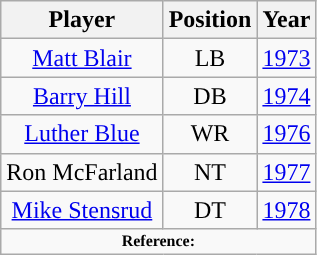<table class="wikitable" style="text-align: center">
<tr align=center>
<th>Player</th>
<th>Position</th>
<th>Year</th>
</tr>
<tr align=center>
<td><a href='#'>Matt Blair</a></td>
<td>LB</td>
<td><a href='#'>1973</a></td>
</tr>
<tr align=center>
<td><a href='#'>Barry Hill</a></td>
<td>DB</td>
<td><a href='#'>1974</a></td>
</tr>
<tr align=center>
<td><a href='#'>Luther Blue</a></td>
<td>WR</td>
<td><a href='#'>1976</a></td>
</tr>
<tr align=center>
<td>Ron McFarland</td>
<td>NT</td>
<td><a href='#'>1977</a></td>
</tr>
<tr align=center>
<td><a href='#'>Mike Stensrud</a></td>
<td>DT</td>
<td><a href='#'>1978</a></td>
</tr>
<tr align=center>
<td colspan="3"  style="font-size:8pt; text-align:center;"><strong>Reference:</strong></td>
</tr>
</table>
